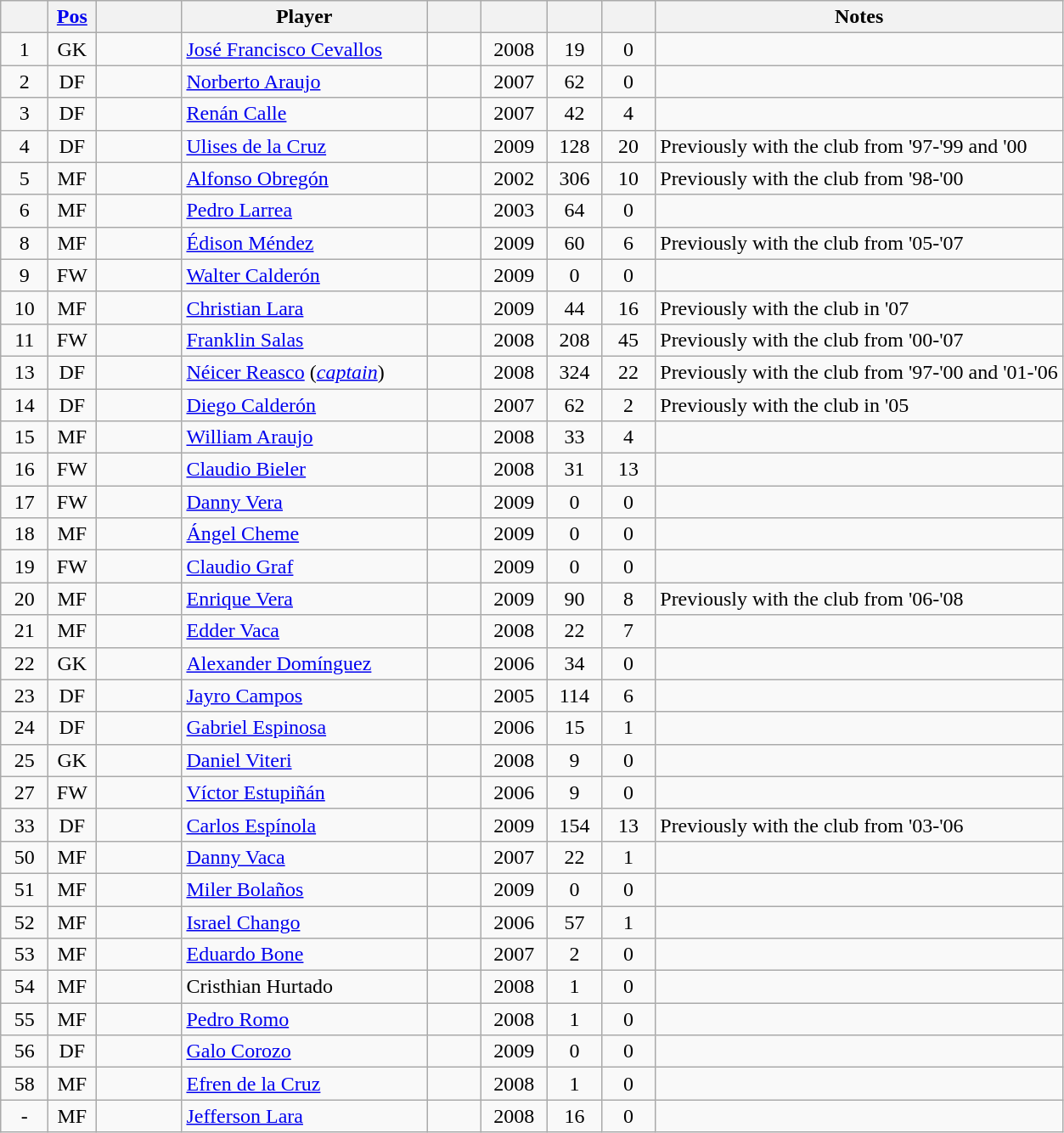<table class="wikitable sortable" style="text-align: center">
<tr>
<th width=30><br></th>
<th width=30><a href='#'>Pos</a><br></th>
<th width=60><br></th>
<th width=185>Player<br></th>
<th width=35><br></th>
<th width=45><br></th>
<th width=35><br></th>
<th width=35><br></th>
<th>Notes<br></th>
</tr>
<tr>
<td>1</td>
<td>GK</td>
<td></td>
<td align=left><a href='#'>José Francisco Cevallos</a></td>
<td></td>
<td>2008</td>
<td>19</td>
<td>0</td>
<td align=left></td>
</tr>
<tr>
<td>2</td>
<td>DF</td>
<td></td>
<td align=left><a href='#'>Norberto Araujo</a></td>
<td></td>
<td>2007</td>
<td>62</td>
<td>0</td>
<td align=left></td>
</tr>
<tr>
<td>3</td>
<td>DF</td>
<td></td>
<td align=left><a href='#'>Renán Calle</a></td>
<td></td>
<td>2007</td>
<td>42</td>
<td>4</td>
<td align=left></td>
</tr>
<tr>
<td>4</td>
<td>DF</td>
<td></td>
<td align=left><a href='#'>Ulises de la Cruz</a></td>
<td></td>
<td>2009</td>
<td>128</td>
<td>20</td>
<td align=left>Previously with the club from '97-'99 and '00</td>
</tr>
<tr>
<td>5</td>
<td>MF</td>
<td></td>
<td align=left><a href='#'>Alfonso Obregón</a></td>
<td></td>
<td>2002</td>
<td>306</td>
<td>10</td>
<td align=left>Previously with the club from '98-'00</td>
</tr>
<tr>
<td>6</td>
<td>MF</td>
<td></td>
<td align=left><a href='#'>Pedro Larrea</a></td>
<td></td>
<td>2003</td>
<td>64</td>
<td>0</td>
<td align=left></td>
</tr>
<tr>
<td>8</td>
<td>MF</td>
<td></td>
<td align=left><a href='#'>Édison Méndez</a></td>
<td></td>
<td>2009</td>
<td>60</td>
<td>6</td>
<td align=left>Previously with the club from '05-'07</td>
</tr>
<tr>
<td>9</td>
<td>FW</td>
<td></td>
<td align=left><a href='#'>Walter Calderón</a></td>
<td></td>
<td>2009</td>
<td>0</td>
<td>0</td>
<td align=left></td>
</tr>
<tr>
<td>10</td>
<td>MF</td>
<td></td>
<td align=left><a href='#'>Christian Lara</a></td>
<td></td>
<td>2009</td>
<td>44</td>
<td>16</td>
<td align=left>Previously with the club in '07</td>
</tr>
<tr>
<td>11</td>
<td>FW</td>
<td></td>
<td align=left><a href='#'>Franklin Salas</a></td>
<td></td>
<td>2008</td>
<td>208</td>
<td>45</td>
<td align=left>Previously with the club from '00-'07</td>
</tr>
<tr>
<td>13</td>
<td>DF</td>
<td></td>
<td align=left><a href='#'>Néicer Reasco</a> (<em><a href='#'>captain</a></em>)</td>
<td></td>
<td>2008</td>
<td>324</td>
<td>22</td>
<td align=left>Previously with the club from '97-'00 and '01-'06</td>
</tr>
<tr>
<td>14</td>
<td>DF</td>
<td></td>
<td align=left><a href='#'>Diego Calderón</a></td>
<td></td>
<td>2007</td>
<td>62</td>
<td>2</td>
<td align=left>Previously with the club in '05</td>
</tr>
<tr>
<td>15</td>
<td>MF</td>
<td></td>
<td align=left><a href='#'>William Araujo</a></td>
<td></td>
<td>2008</td>
<td>33</td>
<td>4</td>
<td align=left></td>
</tr>
<tr>
<td>16</td>
<td>FW</td>
<td></td>
<td align=left><a href='#'>Claudio Bieler</a></td>
<td></td>
<td>2008</td>
<td>31</td>
<td>13</td>
<td align=left></td>
</tr>
<tr>
<td>17</td>
<td>FW</td>
<td></td>
<td align=left><a href='#'>Danny Vera</a></td>
<td></td>
<td>2009</td>
<td>0</td>
<td>0</td>
<td align=left></td>
</tr>
<tr>
<td>18</td>
<td>MF</td>
<td></td>
<td align=left><a href='#'>Ángel Cheme</a></td>
<td></td>
<td>2009</td>
<td>0</td>
<td>0</td>
<td align=left></td>
</tr>
<tr>
<td>19</td>
<td>FW</td>
<td></td>
<td align=left><a href='#'>Claudio Graf</a></td>
<td></td>
<td>2009</td>
<td>0</td>
<td>0</td>
<td></td>
</tr>
<tr>
<td>20</td>
<td>MF</td>
<td></td>
<td align=left><a href='#'>Enrique Vera</a></td>
<td></td>
<td>2009</td>
<td>90</td>
<td>8</td>
<td align=left>Previously with the club from '06-'08</td>
</tr>
<tr>
<td>21</td>
<td>MF</td>
<td></td>
<td align=left><a href='#'>Edder Vaca</a></td>
<td></td>
<td>2008</td>
<td>22</td>
<td>7</td>
<td align=left></td>
</tr>
<tr>
<td>22</td>
<td>GK</td>
<td></td>
<td align=left><a href='#'>Alexander Domínguez</a></td>
<td></td>
<td>2006</td>
<td>34</td>
<td>0</td>
<td align=left></td>
</tr>
<tr>
<td>23</td>
<td>DF</td>
<td></td>
<td align=left><a href='#'>Jayro Campos</a></td>
<td></td>
<td>2005</td>
<td>114</td>
<td>6</td>
<td align=left></td>
</tr>
<tr>
<td>24</td>
<td>DF</td>
<td></td>
<td align=left><a href='#'>Gabriel Espinosa</a></td>
<td></td>
<td>2006</td>
<td>15</td>
<td>1</td>
<td align=left></td>
</tr>
<tr>
<td>25</td>
<td>GK</td>
<td></td>
<td align=left><a href='#'>Daniel Viteri</a></td>
<td></td>
<td>2008</td>
<td>9</td>
<td>0</td>
<td align=left></td>
</tr>
<tr>
<td>27</td>
<td>FW</td>
<td></td>
<td align=left><a href='#'>Víctor Estupiñán</a></td>
<td></td>
<td>2006</td>
<td>9</td>
<td>0</td>
<td align=left></td>
</tr>
<tr>
<td>33</td>
<td>DF</td>
<td></td>
<td align=left><a href='#'>Carlos Espínola</a></td>
<td></td>
<td>2009</td>
<td>154</td>
<td>13</td>
<td align=left>Previously with the club from '03-'06</td>
</tr>
<tr>
<td>50</td>
<td>MF</td>
<td></td>
<td align=left><a href='#'>Danny Vaca</a></td>
<td></td>
<td>2007</td>
<td>22</td>
<td>1</td>
<td align=left></td>
</tr>
<tr>
<td>51</td>
<td>MF</td>
<td></td>
<td align=left><a href='#'>Miler Bolaños</a></td>
<td></td>
<td>2009</td>
<td>0</td>
<td>0</td>
<td align=left></td>
</tr>
<tr>
<td>52</td>
<td>MF</td>
<td></td>
<td align=left><a href='#'>Israel Chango</a></td>
<td></td>
<td>2006</td>
<td>57</td>
<td>1</td>
<td align=left></td>
</tr>
<tr>
<td>53</td>
<td>MF</td>
<td></td>
<td align=left><a href='#'>Eduardo Bone</a></td>
<td></td>
<td>2007</td>
<td>2</td>
<td>0</td>
<td align=left></td>
</tr>
<tr>
<td>54</td>
<td>MF</td>
<td></td>
<td align=left>Cristhian Hurtado</td>
<td></td>
<td>2008</td>
<td>1</td>
<td>0</td>
<td align=left></td>
</tr>
<tr>
<td>55</td>
<td>MF</td>
<td></td>
<td align=left><a href='#'>Pedro Romo</a></td>
<td></td>
<td>2008</td>
<td>1</td>
<td>0</td>
<td align=left></td>
</tr>
<tr>
<td>56</td>
<td>DF</td>
<td></td>
<td align=left><a href='#'>Galo Corozo</a></td>
<td></td>
<td>2009</td>
<td>0</td>
<td>0</td>
<td align=left></td>
</tr>
<tr>
<td>58</td>
<td>MF</td>
<td></td>
<td align=left><a href='#'>Efren de la Cruz</a></td>
<td></td>
<td>2008</td>
<td>1</td>
<td>0</td>
<td align=left></td>
</tr>
<tr>
<td>-</td>
<td>MF</td>
<td></td>
<td align=left><a href='#'>Jefferson Lara</a></td>
<td></td>
<td>2008</td>
<td>16</td>
<td>0</td>
<td align=left></td>
</tr>
</table>
